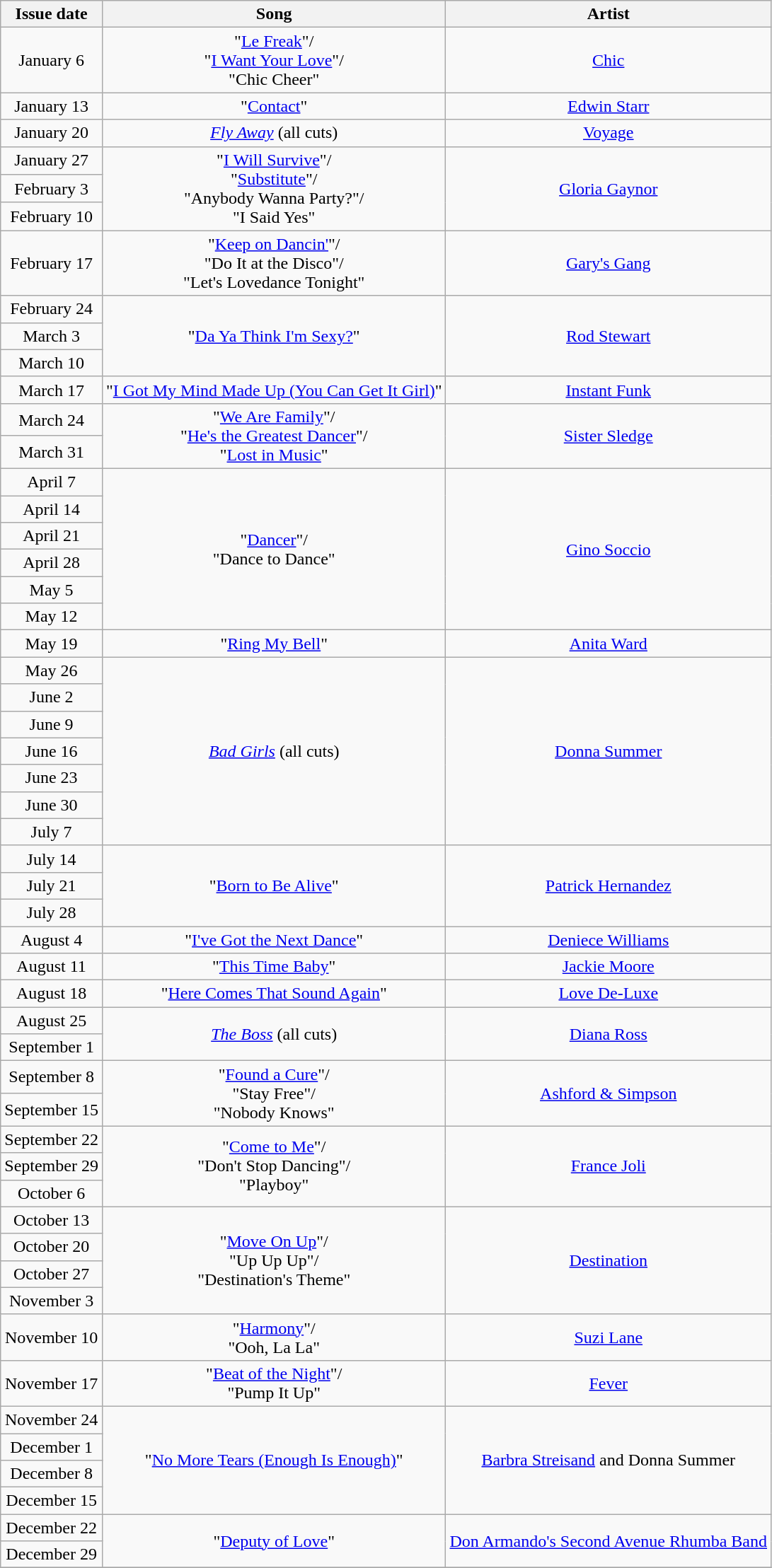<table class="wikitable" style="text-align: center;">
<tr>
<th>Issue date</th>
<th>Song</th>
<th>Artist</th>
</tr>
<tr>
<td>January 6</td>
<td>"<a href='#'>Le Freak</a>"/<br>"<a href='#'>I Want Your Love</a>"/<br>"Chic Cheer"</td>
<td><a href='#'>Chic</a></td>
</tr>
<tr>
<td>January 13</td>
<td>"<a href='#'>Contact</a>"</td>
<td><a href='#'>Edwin Starr</a></td>
</tr>
<tr>
<td>January 20</td>
<td><em><a href='#'>Fly Away</a></em> (all cuts)</td>
<td><a href='#'>Voyage</a></td>
</tr>
<tr>
<td>January 27</td>
<td rowspan="3">"<a href='#'>I Will Survive</a>"/<br>"<a href='#'>Substitute</a>"/<br>"Anybody Wanna Party?"/<br>"I Said Yes"</td>
<td rowspan="3"><a href='#'>Gloria Gaynor</a></td>
</tr>
<tr>
<td>February 3</td>
</tr>
<tr>
<td>February 10</td>
</tr>
<tr>
<td>February 17</td>
<td>"<a href='#'>Keep on Dancin'</a>"/<br>"Do It at the Disco"/<br>"Let's Lovedance Tonight"</td>
<td><a href='#'>Gary's Gang</a></td>
</tr>
<tr>
<td>February 24</td>
<td rowspan="3">"<a href='#'>Da Ya Think I'm Sexy?</a>"</td>
<td rowspan="3"><a href='#'>Rod Stewart</a></td>
</tr>
<tr>
<td>March 3</td>
</tr>
<tr>
<td>March 10</td>
</tr>
<tr>
<td>March 17</td>
<td>"<a href='#'>I Got My Mind Made Up (You Can Get It Girl)</a>"</td>
<td><a href='#'>Instant Funk</a></td>
</tr>
<tr>
<td>March 24</td>
<td rowspan="2">"<a href='#'>We Are Family</a>"/<br>"<a href='#'>He's the Greatest Dancer</a>"/<br>"<a href='#'>Lost in Music</a>"</td>
<td rowspan="2"><a href='#'>Sister Sledge</a></td>
</tr>
<tr>
<td>March 31</td>
</tr>
<tr>
<td>April 7</td>
<td rowspan="6">"<a href='#'>Dancer</a>"/<br>"Dance to Dance"</td>
<td rowspan="6"><a href='#'>Gino Soccio</a></td>
</tr>
<tr>
<td>April 14</td>
</tr>
<tr>
<td>April 21</td>
</tr>
<tr>
<td>April 28</td>
</tr>
<tr>
<td>May 5</td>
</tr>
<tr>
<td>May 12</td>
</tr>
<tr>
<td>May 19</td>
<td>"<a href='#'>Ring My Bell</a>"</td>
<td><a href='#'>Anita Ward</a></td>
</tr>
<tr>
<td>May 26</td>
<td rowspan="7"><em><a href='#'>Bad Girls</a></em> (all cuts)</td>
<td rowspan="7"><a href='#'>Donna Summer</a></td>
</tr>
<tr>
<td>June 2</td>
</tr>
<tr>
<td>June 9</td>
</tr>
<tr>
<td>June 16</td>
</tr>
<tr>
<td>June 23</td>
</tr>
<tr>
<td>June 30</td>
</tr>
<tr>
<td>July 7</td>
</tr>
<tr>
<td>July 14</td>
<td rowspan="3">"<a href='#'>Born to Be Alive</a>"</td>
<td rowspan="3"><a href='#'>Patrick Hernandez</a></td>
</tr>
<tr>
<td>July 21</td>
</tr>
<tr>
<td>July 28</td>
</tr>
<tr>
<td>August 4</td>
<td>"<a href='#'>I've Got the Next Dance</a>"</td>
<td><a href='#'>Deniece Williams</a></td>
</tr>
<tr>
<td>August 11</td>
<td>"<a href='#'>This Time Baby</a>"</td>
<td><a href='#'>Jackie Moore</a></td>
</tr>
<tr>
<td>August 18</td>
<td>"<a href='#'>Here Comes That Sound Again</a>"</td>
<td><a href='#'>Love De-Luxe</a></td>
</tr>
<tr>
<td>August 25</td>
<td rowspan="2"><em><a href='#'>The Boss</a></em> (all cuts)</td>
<td rowspan="2"><a href='#'>Diana Ross</a></td>
</tr>
<tr>
<td>September 1</td>
</tr>
<tr>
<td>September 8</td>
<td rowspan="2">"<a href='#'>Found a Cure</a>"/<br>"Stay Free"/<br>"Nobody Knows"</td>
<td rowspan="2"><a href='#'>Ashford & Simpson</a></td>
</tr>
<tr>
<td>September 15</td>
</tr>
<tr>
<td>September 22</td>
<td rowspan="3">"<a href='#'>Come to Me</a>"/<br>"Don't Stop Dancing"/<br>"Playboy"</td>
<td rowspan="3"><a href='#'>France Joli</a></td>
</tr>
<tr>
<td>September 29</td>
</tr>
<tr>
<td>October 6</td>
</tr>
<tr>
<td>October 13</td>
<td rowspan="4">"<a href='#'>Move On Up</a>"/<br>"Up Up Up"/<br>"Destination's Theme"</td>
<td rowspan="4"><a href='#'>Destination</a></td>
</tr>
<tr>
<td>October 20</td>
</tr>
<tr>
<td>October 27</td>
</tr>
<tr>
<td>November 3</td>
</tr>
<tr>
<td>November 10</td>
<td>"<a href='#'>Harmony</a>"/<br>"Ooh, La La"</td>
<td><a href='#'>Suzi Lane</a></td>
</tr>
<tr>
<td>November 17</td>
<td>"<a href='#'>Beat of the Night</a>"/<br>"Pump It Up"</td>
<td><a href='#'>Fever</a></td>
</tr>
<tr>
<td>November 24</td>
<td rowspan="4">"<a href='#'>No More Tears (Enough Is Enough)</a>"</td>
<td rowspan="4"><a href='#'>Barbra Streisand</a> and Donna Summer</td>
</tr>
<tr>
<td>December 1</td>
</tr>
<tr>
<td>December 8</td>
</tr>
<tr>
<td>December 15</td>
</tr>
<tr>
<td>December 22</td>
<td rowspan="2">"<a href='#'>Deputy of Love</a>"</td>
<td rowspan="2"><a href='#'>Don Armando's Second Avenue Rhumba Band</a></td>
</tr>
<tr>
<td>December 29</td>
</tr>
<tr>
</tr>
</table>
